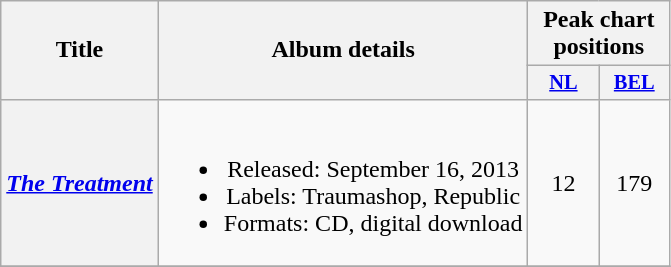<table class="wikitable plainrowheaders" style="text-align:center;">
<tr>
<th scope="col" rowspan="2">Title</th>
<th scope="col" rowspan="2">Album details</th>
<th scope="col" colspan="2">Peak chart positions</th>
</tr>
<tr>
<th scope="col" style="width:3em;font-size:85%;"><a href='#'>NL</a><br></th>
<th scope="col" style="width:3em;font-size:85%;"><a href='#'>BEL</a></th>
</tr>
<tr>
<th scope="row"><em><a href='#'>The Treatment</a></em></th>
<td><br><ul><li>Released: September 16, 2013</li><li>Labels: Traumashop, Republic</li><li>Formats: CD, digital download</li></ul></td>
<td>12</td>
<td>179</td>
</tr>
<tr>
</tr>
</table>
